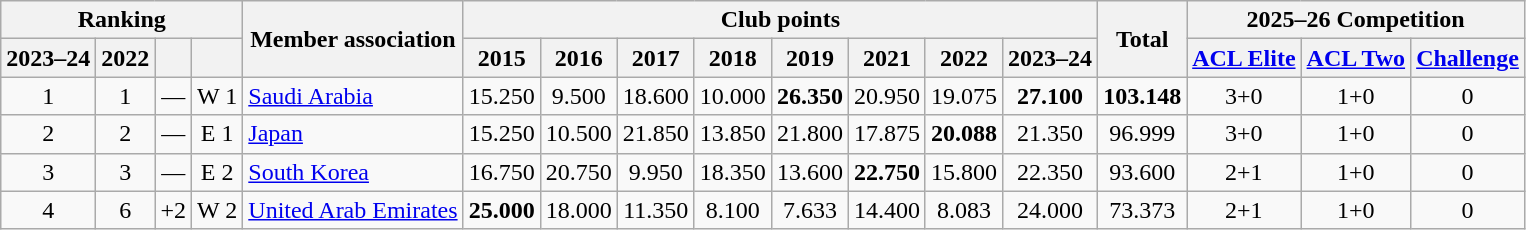<table class = "wikitable sortable" style="text-align: center;">
<tr>
<th colspan="4">Ranking</th>
<th rowspan="2">Member association<br></th>
<th colspan="8">Club points</th>
<th rowspan="2">Total</th>
<th colspan="3">2025–26 Competition</th>
</tr>
<tr>
<th>2023–24</th>
<th>2022<br></th>
<th data-sort-type="number"></th>
<th></th>
<th>2015<br></th>
<th>2016<br></th>
<th>2017<br></th>
<th>2018<br></th>
<th>2019<br></th>
<th>2021<br></th>
<th>2022<br></th>
<th>2023–24<br></th>
<th><a href='#'>ACL Elite</a></th>
<th><a href='#'>ACL Two</a></th>
<th><a href='#'>Challenge</a></th>
</tr>
<tr>
<td>1</td>
<td>1</td>
<td> —</td>
<td>W 1</td>
<td align=left> <a href='#'>Saudi Arabia</a> </td>
<td>15.250</td>
<td>9.500</td>
<td>18.600</td>
<td>10.000</td>
<td><strong>26.350</strong></td>
<td>20.950</td>
<td>19.075</td>
<td><strong>27.100</strong></td>
<td><strong>103.148</strong></td>
<td>3+0</td>
<td>1+0</td>
<td>0</td>
</tr>
<tr>
<td>2</td>
<td>2</td>
<td> —</td>
<td>E 1</td>
<td align=left> <a href='#'>Japan</a> </td>
<td>15.250</td>
<td>10.500</td>
<td>21.850</td>
<td>13.850</td>
<td>21.800</td>
<td>17.875</td>
<td><strong>20.088</strong></td>
<td>21.350</td>
<td>96.999</td>
<td>3+0</td>
<td>1+0</td>
<td>0</td>
</tr>
<tr>
<td>3</td>
<td>3</td>
<td> —</td>
<td>E 2</td>
<td align=left> <a href='#'>South Korea</a> </td>
<td>16.750</td>
<td>20.750</td>
<td>9.950</td>
<td>18.350</td>
<td>13.600</td>
<td><strong>22.750</strong></td>
<td>15.800</td>
<td>22.350</td>
<td>93.600</td>
<td>2+1</td>
<td>1+0</td>
<td>0</td>
</tr>
<tr>
<td>4</td>
<td>6</td>
<td> +2</td>
<td>W 2</td>
<td align=left> <a href='#'>United Arab Emirates</a> </td>
<td><strong>25.000</strong></td>
<td>18.000</td>
<td>11.350</td>
<td>8.100</td>
<td>7.633</td>
<td>14.400</td>
<td>8.083</td>
<td>24.000</td>
<td>73.373</td>
<td>2+1</td>
<td>1+0</td>
<td>0</td>
</tr>
</table>
